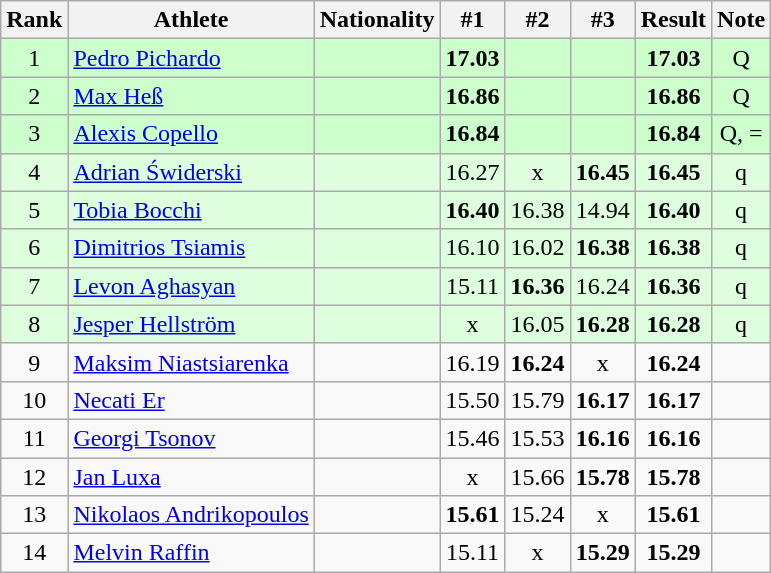<table class="wikitable sortable" style="text-align:center">
<tr>
<th>Rank</th>
<th>Athlete</th>
<th>Nationality</th>
<th>#1</th>
<th>#2</th>
<th>#3</th>
<th>Result</th>
<th>Note</th>
</tr>
<tr bgcolor=ccffcc>
<td>1</td>
<td align=left><a href='#'>Pedro Pichardo</a></td>
<td align=left></td>
<td><strong>17.03</strong></td>
<td></td>
<td></td>
<td><strong>17.03</strong></td>
<td>Q</td>
</tr>
<tr bgcolor=ccffcc>
<td>2</td>
<td align=left><a href='#'>Max Heß</a></td>
<td align=left></td>
<td><strong>16.86</strong></td>
<td></td>
<td></td>
<td><strong>16.86</strong></td>
<td>Q</td>
</tr>
<tr bgcolor=ccffcc>
<td>3</td>
<td align=left><a href='#'>Alexis Copello</a></td>
<td align=left></td>
<td><strong>16.84</strong></td>
<td></td>
<td></td>
<td><strong>16.84</strong></td>
<td>Q, =</td>
</tr>
<tr bgcolor=ddffdd>
<td>4</td>
<td align=left><a href='#'>Adrian Świderski</a></td>
<td align=left></td>
<td>16.27</td>
<td>x</td>
<td><strong>16.45</strong></td>
<td><strong>16.45</strong></td>
<td>q</td>
</tr>
<tr bgcolor=ddffdd>
<td>5</td>
<td align=left><a href='#'>Tobia Bocchi</a></td>
<td align=left></td>
<td><strong>16.40</strong></td>
<td>16.38</td>
<td>14.94</td>
<td><strong>16.40</strong></td>
<td>q</td>
</tr>
<tr bgcolor=ddffdd>
<td>6</td>
<td align=left><a href='#'>Dimitrios Tsiamis</a></td>
<td align=left></td>
<td>16.10</td>
<td>16.02</td>
<td><strong>16.38</strong></td>
<td><strong>16.38</strong></td>
<td>q</td>
</tr>
<tr bgcolor=ddffdd>
<td>7</td>
<td align=left><a href='#'>Levon Aghasyan</a></td>
<td align=left></td>
<td>15.11</td>
<td><strong>16.36</strong></td>
<td>16.24</td>
<td><strong>16.36</strong></td>
<td>q</td>
</tr>
<tr bgcolor=ddffdd>
<td>8</td>
<td align=left><a href='#'>Jesper Hellström</a></td>
<td align=left></td>
<td>x</td>
<td>16.05</td>
<td><strong>16.28</strong></td>
<td><strong>16.28</strong></td>
<td>q</td>
</tr>
<tr>
<td>9</td>
<td align=left><a href='#'>Maksim Niastsiarenka</a></td>
<td align=left></td>
<td>16.19</td>
<td><strong>16.24</strong></td>
<td>x</td>
<td><strong>16.24</strong></td>
<td></td>
</tr>
<tr>
<td>10</td>
<td align=left><a href='#'>Necati Er</a></td>
<td align=left></td>
<td>15.50</td>
<td>15.79</td>
<td><strong>16.17</strong></td>
<td><strong>16.17</strong></td>
<td></td>
</tr>
<tr>
<td>11</td>
<td align=left><a href='#'>Georgi Tsonov</a></td>
<td align=left></td>
<td>15.46</td>
<td>15.53</td>
<td><strong>16.16</strong></td>
<td><strong>16.16</strong></td>
<td></td>
</tr>
<tr>
<td>12</td>
<td align=left><a href='#'>Jan Luxa</a></td>
<td align=left></td>
<td>x</td>
<td>15.66</td>
<td><strong>15.78</strong></td>
<td><strong>15.78</strong></td>
<td></td>
</tr>
<tr>
<td>13</td>
<td align=left><a href='#'>Nikolaos Andrikopoulos</a></td>
<td align=left></td>
<td><strong>15.61</strong></td>
<td>15.24</td>
<td>x</td>
<td><strong>15.61</strong></td>
<td></td>
</tr>
<tr>
<td>14</td>
<td align=left><a href='#'>Melvin Raffin</a></td>
<td align=left></td>
<td>15.11</td>
<td>x</td>
<td><strong>15.29</strong></td>
<td><strong>15.29</strong></td>
<td></td>
</tr>
</table>
